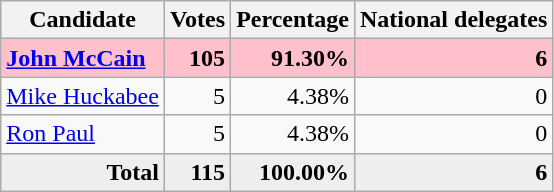<table class="wikitable" style="text-align:right;">
<tr>
<th>Candidate</th>
<th>Votes</th>
<th>Percentage</th>
<th>National delegates</th>
</tr>
<tr style="background:pink;">
<td style="text-align:left;"><strong><a href='#'>John McCain</a></strong></td>
<td><strong>105</strong></td>
<td><strong>91.30%</strong></td>
<td><strong>6</strong></td>
</tr>
<tr>
<td style="text-align:left;"><a href='#'>Mike Huckabee</a></td>
<td>5</td>
<td>4.38%</td>
<td>0</td>
</tr>
<tr>
<td style="text-align:left;"><a href='#'>Ron Paul</a></td>
<td>5</td>
<td>4.38%</td>
<td>0</td>
</tr>
<tr style="background:#eee;">
<td><strong>Total</strong></td>
<td><strong>115</strong></td>
<td><strong>100.00%</strong></td>
<td><strong>6</strong></td>
</tr>
</table>
